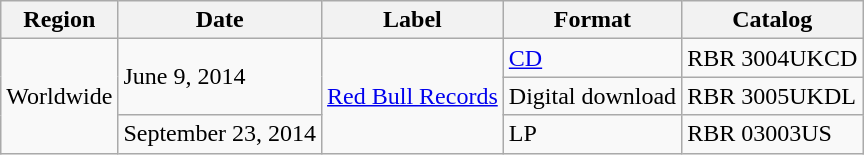<table class="wikitable">
<tr>
<th>Region</th>
<th>Date</th>
<th>Label</th>
<th>Format</th>
<th>Catalog</th>
</tr>
<tr>
<td rowspan=3>Worldwide</td>
<td rowspan=2>June 9, 2014</td>
<td rowspan=3><a href='#'>Red Bull Records</a></td>
<td><a href='#'>CD</a></td>
<td>RBR 3004UKCD</td>
</tr>
<tr>
<td>Digital download</td>
<td>RBR 3005UKDL</td>
</tr>
<tr>
<td>September 23, 2014</td>
<td>LP</td>
<td>RBR 03003US</td>
</tr>
</table>
